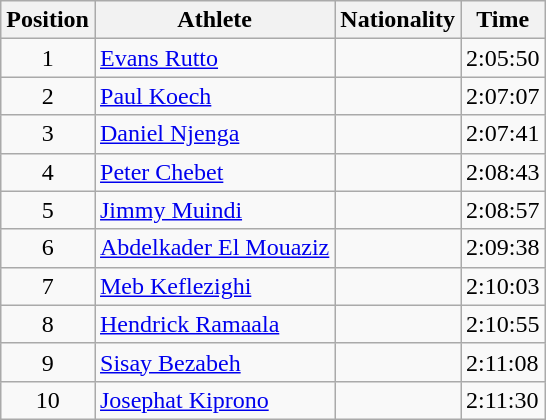<table class="wikitable sortable">
<tr>
<th>Position</th>
<th>Athlete</th>
<th>Nationality</th>
<th>Time</th>
</tr>
<tr>
<td style="text-align:center">1</td>
<td><a href='#'>Evans Rutto</a></td>
<td></td>
<td>2:05:50</td>
</tr>
<tr>
<td style="text-align:center">2</td>
<td><a href='#'>Paul Koech</a></td>
<td></td>
<td>2:07:07</td>
</tr>
<tr>
<td style="text-align:center">3</td>
<td><a href='#'>Daniel Njenga</a></td>
<td></td>
<td>2:07:41</td>
</tr>
<tr>
<td style="text-align:center">4</td>
<td><a href='#'>Peter Chebet</a></td>
<td></td>
<td>2:08:43</td>
</tr>
<tr>
<td style="text-align:center">5</td>
<td><a href='#'>Jimmy Muindi</a></td>
<td></td>
<td>2:08:57</td>
</tr>
<tr>
<td style="text-align:center">6</td>
<td><a href='#'>Abdelkader El Mouaziz</a></td>
<td></td>
<td>2:09:38</td>
</tr>
<tr>
<td style="text-align:center">7</td>
<td><a href='#'>Meb Keflezighi</a></td>
<td></td>
<td>2:10:03</td>
</tr>
<tr>
<td style="text-align:center">8</td>
<td><a href='#'>Hendrick Ramaala</a></td>
<td></td>
<td>2:10:55</td>
</tr>
<tr>
<td style="text-align:center">9</td>
<td><a href='#'>Sisay Bezabeh</a></td>
<td></td>
<td>2:11:08</td>
</tr>
<tr>
<td style="text-align:center">10</td>
<td><a href='#'>Josephat Kiprono</a></td>
<td></td>
<td>2:11:30</td>
</tr>
</table>
